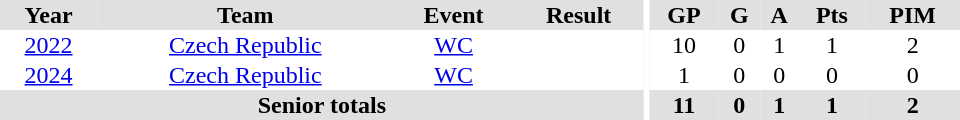<table border="0" cellpadding="1" cellspacing="0" ID="Table3" style="text-align:center; width:40em;">
<tr bgcolor="#e0e0e0">
<th>Year</th>
<th>Team</th>
<th>Event</th>
<th>Result</th>
<th rowspan="99" bgcolor="#ffffff"></th>
<th>GP</th>
<th>G</th>
<th>A</th>
<th>Pts</th>
<th>PIM</th>
</tr>
<tr>
<td><a href='#'>2022</a></td>
<td><a href='#'>Czech Republic</a></td>
<td><a href='#'>WC</a></td>
<td></td>
<td>10</td>
<td>0</td>
<td>1</td>
<td>1</td>
<td>2</td>
</tr>
<tr>
<td><a href='#'>2024</a></td>
<td><a href='#'>Czech Republic</a></td>
<td><a href='#'>WC</a></td>
<td></td>
<td>1</td>
<td>0</td>
<td>0</td>
<td>0</td>
<td>0</td>
</tr>
<tr bgcolor="#e0e0e0">
<th colspan="4">Senior totals</th>
<th>11</th>
<th>0</th>
<th>1</th>
<th>1</th>
<th>2</th>
</tr>
</table>
